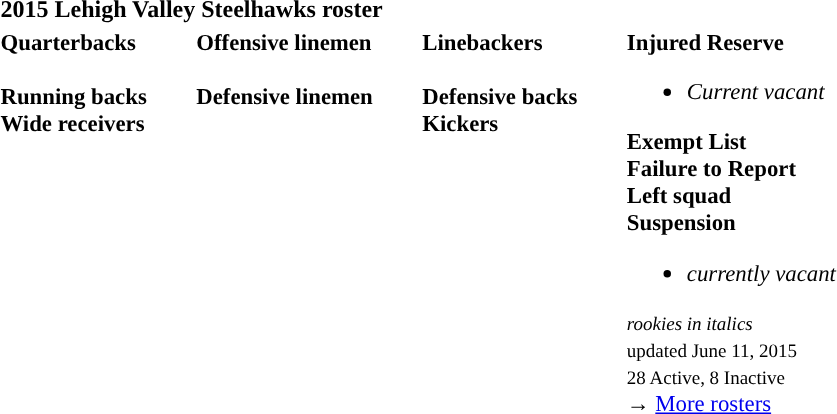<table class="toccolours" style="text-align: left;">
<tr>
<th colspan="7"><strong>2015 Lehigh Valley Steelhawks roster</strong></th>
</tr>
<tr>
<td style="font-size: 95%;vertical-align:top;"><strong>Quarterbacks</strong><br>
<br><strong>Running backs</strong>
<br><strong>Wide receivers</strong>




</td>
<td style="width: 25px;"></td>
<td style="font-size: 95%;vertical-align:top;"><strong>Offensive linemen</strong><br>



<br><strong>Defensive linemen</strong>




</td>
<td style="width: 25px;"></td>
<td style="font-size: 95%;vertical-align:top;"><strong>Linebackers</strong><br>
<br><strong>Defensive backs</strong>





<br><strong>Kickers</strong>
</td>
<td style="width: 25px;"></td>
<td style="font-size: 95%;vertical-align:top;"><strong>Injured Reserve</strong><br><ul><li><em>Current vacant</em></li></ul><strong>Exempt List</strong>
<br><strong>Failure to Report</strong>


<br><strong>Left squad</strong>




<br><strong>Suspension</strong><ul><li><em>currently vacant</em></li></ul><small><em>rookies in italics</em><br> updated June 11, 2015</small><br>
<small>28 Active, 8 Inactive</small><br>→ <a href='#'>More rosters</a></td>
</tr>
<tr>
</tr>
</table>
